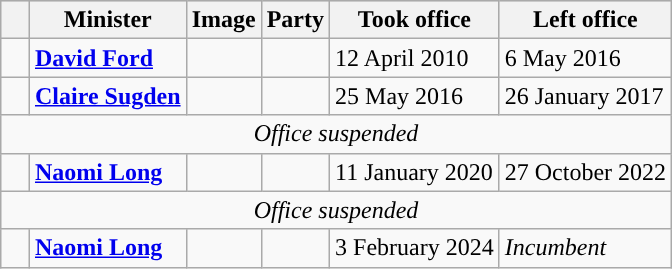<table class="wikitable" style="margin: 1em auto 1em auto">
<tr bgcolor=cccccc>
<th></th>
<th>Minister</th>
<th>Image</th>
<th>Party</th>
<th>Took office</th>
<th>Left office</th>
</tr>
<tr>
<td style="background:">   </td>
<td><strong><a href='#'>David Ford</a></strong></td>
<td></td>
<td></td>
<td>12 April 2010</td>
<td>6 May 2016</td>
</tr>
<tr>
<td style="background:">   </td>
<td><strong><a href='#'>Claire Sugden</a></strong></td>
<td></td>
<td></td>
<td>25 May 2016</td>
<td>26 January 2017</td>
</tr>
<tr>
<td colspan="6" align="center"><em>Office suspended</em></td>
</tr>
<tr>
<td style="background:">   </td>
<td><strong><a href='#'>Naomi Long</a></strong></td>
<td></td>
<td></td>
<td>11 January 2020</td>
<td>27 October 2022</td>
</tr>
<tr>
<td colspan="6" align="center"><em>Office suspended</em></td>
</tr>
<tr>
<td style="background:">   </td>
<td><strong><a href='#'>Naomi Long</a></strong></td>
<td></td>
<td></td>
<td>3 February 2024</td>
<td><em>Incumbent</em></td>
</tr>
</table>
